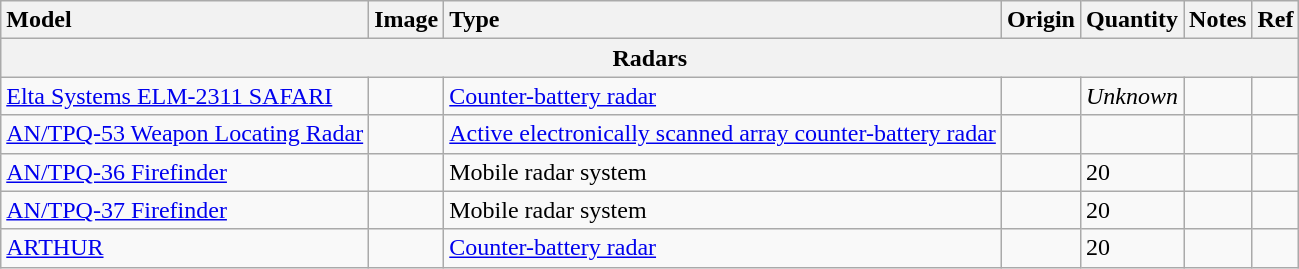<table class="wikitable">
<tr>
<th style="text-align: left;">Model</th>
<th style="text-align: left;">Image</th>
<th style="text-align: left;">Type</th>
<th style="text-align: left;">Origin</th>
<th style="text-align: left;">Quantity</th>
<th style="text-align: left;">Notes</th>
<th style="text-align: left;">Ref</th>
</tr>
<tr>
<th colspan="7">Radars</th>
</tr>
<tr>
<td><a href='#'>Elta Systems ELM-2311 SAFARI</a></td>
<td></td>
<td><a href='#'>Counter-battery radar</a></td>
<td></td>
<td><em>Unknown</em></td>
<td></td>
<td></td>
</tr>
<tr>
<td><a href='#'>AN/TPQ-53 Weapon Locating Radar</a></td>
<td></td>
<td><a href='#'>Active electronically scanned array counter-battery radar</a></td>
<td></td>
<td></td>
<td></td>
<td></td>
</tr>
<tr>
<td><a href='#'>AN/TPQ-36 Firefinder</a></td>
<td></td>
<td>Mobile radar system</td>
<td></td>
<td>20</td>
<td></td>
<td></td>
</tr>
<tr>
<td><a href='#'>AN/TPQ-37 Firefinder</a></td>
<td></td>
<td>Mobile radar system</td>
<td></td>
<td>20</td>
<td></td>
<td></td>
</tr>
<tr>
<td><a href='#'>ARTHUR</a></td>
<td></td>
<td><a href='#'>Counter-battery radar</a></td>
<td><br></td>
<td>20</td>
<td></td>
<td></td>
</tr>
</table>
